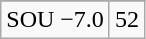<table class="wikitable">
<tr align="center">
</tr>
<tr align="center">
<td>SOU −7.0</td>
<td>52</td>
</tr>
</table>
